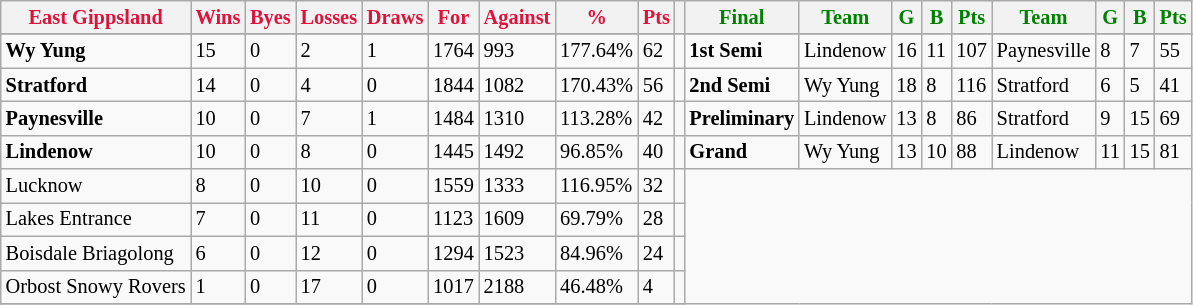<table style="font-size: 85%; text-align: left;" class="wikitable">
<tr>
<th style="color:crimson">East Gippsland</th>
<th style="color:crimson">Wins</th>
<th style="color:crimson">Byes</th>
<th style="color:crimson">Losses</th>
<th style="color:crimson">Draws</th>
<th style="color:crimson">For</th>
<th style="color:crimson">Against</th>
<th style="color:crimson">%</th>
<th style="color:crimson">Pts</th>
<th></th>
<th style="color:green">Final</th>
<th style="color:green">Team</th>
<th style="color:green">G</th>
<th style="color:green">B</th>
<th style="color:green">Pts</th>
<th style="color:green">Team</th>
<th style="color:green">G</th>
<th style="color:green">B</th>
<th style="color:green">Pts</th>
</tr>
<tr>
</tr>
<tr>
</tr>
<tr>
<td><strong>	Wy Yung	</strong></td>
<td>15</td>
<td>0</td>
<td>2</td>
<td>1</td>
<td>1764</td>
<td>993</td>
<td>177.64%</td>
<td>62</td>
<td></td>
<td><strong>1st Semi</strong></td>
<td>Lindenow</td>
<td>16</td>
<td>11</td>
<td>107</td>
<td>Paynesville</td>
<td>8</td>
<td>7</td>
<td>55</td>
</tr>
<tr>
<td><strong>	Stratford	</strong></td>
<td>14</td>
<td>0</td>
<td>4</td>
<td>0</td>
<td>1844</td>
<td>1082</td>
<td>170.43%</td>
<td>56</td>
<td></td>
<td><strong>2nd Semi</strong></td>
<td>Wy Yung</td>
<td>18</td>
<td>8</td>
<td>116</td>
<td>Stratford</td>
<td>6</td>
<td>5</td>
<td>41</td>
</tr>
<tr>
<td><strong>	Paynesville	</strong></td>
<td>10</td>
<td>0</td>
<td>7</td>
<td>1</td>
<td>1484</td>
<td>1310</td>
<td>113.28%</td>
<td>42</td>
<td></td>
<td><strong>Preliminary</strong></td>
<td>Lindenow</td>
<td>13</td>
<td>8</td>
<td>86</td>
<td>Stratford</td>
<td>9</td>
<td>15</td>
<td>69</td>
</tr>
<tr>
<td><strong>	Lindenow	</strong></td>
<td>10</td>
<td>0</td>
<td>8</td>
<td>0</td>
<td>1445</td>
<td>1492</td>
<td>96.85%</td>
<td>40</td>
<td></td>
<td><strong>Grand</strong></td>
<td>Wy Yung</td>
<td>13</td>
<td>10</td>
<td>88</td>
<td>Lindenow</td>
<td>11</td>
<td>15</td>
<td>81</td>
</tr>
<tr>
<td>Lucknow</td>
<td>8</td>
<td>0</td>
<td>10</td>
<td>0</td>
<td>1559</td>
<td>1333</td>
<td>116.95%</td>
<td>32</td>
<td></td>
</tr>
<tr>
<td>Lakes Entrance</td>
<td>7</td>
<td>0</td>
<td>11</td>
<td>0</td>
<td>1123</td>
<td>1609</td>
<td>69.79%</td>
<td>28</td>
<td></td>
</tr>
<tr>
<td>Boisdale Briagolong</td>
<td>6</td>
<td>0</td>
<td>12</td>
<td>0</td>
<td>1294</td>
<td>1523</td>
<td>84.96%</td>
<td>24</td>
<td></td>
</tr>
<tr>
<td>Orbost Snowy Rovers</td>
<td>1</td>
<td>0</td>
<td>17</td>
<td>0</td>
<td>1017</td>
<td>2188</td>
<td>46.48%</td>
<td>4</td>
<td></td>
</tr>
<tr>
</tr>
</table>
